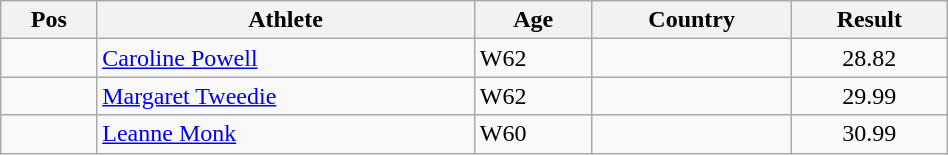<table class="wikitable"  style="text-align:center; width:50%;">
<tr>
<th>Pos</th>
<th>Athlete</th>
<th>Age</th>
<th>Country</th>
<th>Result</th>
</tr>
<tr>
<td align=center></td>
<td align=left><a href='#'>Caroline Powell</a></td>
<td align=left>W62</td>
<td align=left></td>
<td>28.82</td>
</tr>
<tr>
<td align=center></td>
<td align=left><a href='#'>Margaret Tweedie</a></td>
<td align=left>W62</td>
<td align=left></td>
<td>29.99</td>
</tr>
<tr>
<td align=center></td>
<td align=left><a href='#'>Leanne Monk</a></td>
<td align=left>W60</td>
<td align=left></td>
<td>30.99</td>
</tr>
</table>
